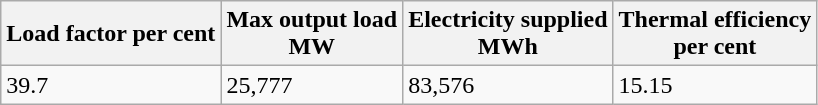<table class="wikitable">
<tr>
<th>Load factor per cent</th>
<th>Max output load<br>  MW</th>
<th>Electricity supplied<br>MWh</th>
<th>Thermal efficiency<br>per cent</th>
</tr>
<tr>
<td>39.7</td>
<td>25,777</td>
<td>83,576</td>
<td>15.15</td>
</tr>
</table>
